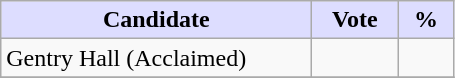<table class="wikitable">
<tr>
<th style="background:#ddf; width:200px;">Candidate</th>
<th style="background:#ddf; width:50px;">Vote</th>
<th style="background:#ddf; width:30px;">%</th>
</tr>
<tr>
<td>Gentry Hall (Acclaimed)</td>
<td></td>
<td></td>
</tr>
<tr>
</tr>
</table>
